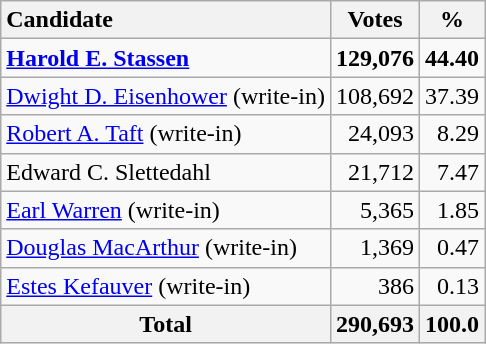<table class="wikitable sortable" style="text-align:right;">
<tr>
<th style="text-align:left;">Candidate</th>
<th>Votes</th>
<th>%</th>
</tr>
<tr>
<td style="text-align:left;" data-sort-name="Stassen, Harold E."><strong><a href='#'>Harold E. Stassen</a></strong></td>
<td><strong>129,076</strong></td>
<td><strong>44.40</strong></td>
</tr>
<tr>
<td style="text-align:left;" data-sort-name="Eisenhower, Dwight D."><a href='#'>Dwight D. Eisenhower</a> (write-in)</td>
<td>108,692</td>
<td>37.39</td>
</tr>
<tr>
<td style="text-align:left;" data-sort-name="Taft, Robert A."><a href='#'>Robert A. Taft</a> (write-in)</td>
<td>24,093</td>
<td>8.29</td>
</tr>
<tr>
<td style="text-align:left;" data-sort-name="Slettedahl, Edward C.">Edward C. Slettedahl</td>
<td>21,712</td>
<td>7.47</td>
</tr>
<tr>
<td style="text-align:left;" data-sort-name="Warren, Earl"><a href='#'>Earl Warren</a> (write-in)</td>
<td>5,365</td>
<td>1.85</td>
</tr>
<tr>
<td style="text-align:left;" data-sort-name="MacArthur, Douglas"><a href='#'>Douglas MacArthur</a> (write-in)</td>
<td>1,369</td>
<td>0.47</td>
</tr>
<tr>
<td style="text-align:left;" data-sort-name="Kefauver, Estes"><a href='#'>Estes Kefauver</a> (write-in)</td>
<td>386</td>
<td>0.13</td>
</tr>
<tr>
<th>Total</th>
<th>290,693</th>
<th>100.0</th>
</tr>
</table>
